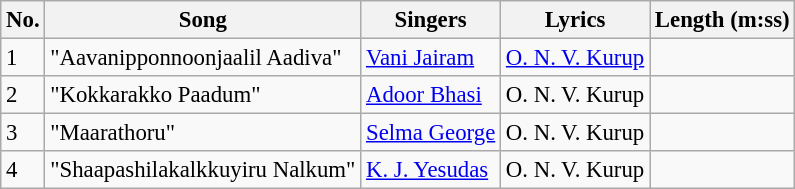<table class="wikitable" style="font-size:95%;">
<tr>
<th>No.</th>
<th>Song</th>
<th>Singers</th>
<th>Lyrics</th>
<th>Length (m:ss)</th>
</tr>
<tr>
<td>1</td>
<td>"Aavanipponnoonjaalil Aadiva"</td>
<td><a href='#'>Vani Jairam</a></td>
<td><a href='#'>O. N. V. Kurup</a></td>
<td></td>
</tr>
<tr>
<td>2</td>
<td>"Kokkarakko Paadum"</td>
<td><a href='#'>Adoor Bhasi</a></td>
<td>O. N. V. Kurup</td>
<td></td>
</tr>
<tr>
<td>3</td>
<td>"Maarathoru"</td>
<td><a href='#'>Selma George</a></td>
<td>O. N. V. Kurup</td>
<td></td>
</tr>
<tr>
<td>4</td>
<td>"Shaapashilakalkkuyiru Nalkum"</td>
<td><a href='#'>K. J. Yesudas</a></td>
<td>O. N. V. Kurup</td>
<td></td>
</tr>
</table>
